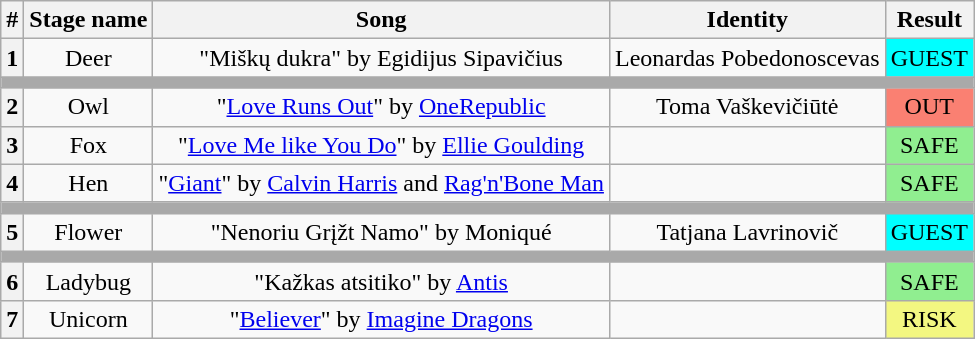<table class="wikitable plainrowheaders" style="text-align: center;">
<tr>
<th>#</th>
<th>Stage name</th>
<th>Song</th>
<th>Identity</th>
<th>Result</th>
</tr>
<tr>
<th>1</th>
<td>Deer</td>
<td>"Miškų dukra" by Egidijus Sipavičius</td>
<td>Leonardas Pobedonoscevas</td>
<td bgcolor=#00ffff>GUEST</td>
</tr>
<tr>
<td colspan="5" style="background:darkgray"></td>
</tr>
<tr>
<th>2</th>
<td>Owl</td>
<td>"<a href='#'>Love Runs Out</a>" by <a href='#'>OneRepublic</a></td>
<td>Toma Vaškevičiūtė</td>
<td bgcolor=salmon>OUT</td>
</tr>
<tr>
<th>3</th>
<td>Fox</td>
<td>"<a href='#'>Love Me like You Do</a>" by <a href='#'>Ellie Goulding</a></td>
<td></td>
<td bgcolor="lightgreen">SAFE</td>
</tr>
<tr>
<th>4</th>
<td>Hen</td>
<td>"<a href='#'>Giant</a>" by <a href='#'>Calvin Harris</a> and <a href='#'>Rag'n'Bone Man</a></td>
<td></td>
<td bgcolor="lightgreen">SAFE</td>
</tr>
<tr>
<td colspan="5" style="background:darkgray"></td>
</tr>
<tr>
<th>5</th>
<td>Flower</td>
<td>"Nenoriu Grįžt Namo" by Moniqué</td>
<td>Tatjana Lavrinovič</td>
<td bgcolor=#00ffff>GUEST</td>
</tr>
<tr>
<td colspan="5" style="background:darkgray"></td>
</tr>
<tr>
<th>6</th>
<td>Ladybug</td>
<td>"Kažkas atsitiko" by <a href='#'>Antis</a></td>
<td></td>
<td bgcolor="lightgreen">SAFE</td>
</tr>
<tr>
<th>7</th>
<td>Unicorn</td>
<td>"<a href='#'>Believer</a>" by <a href='#'>Imagine Dragons</a></td>
<td></td>
<td bgcolor="#F3F781">RISK</td>
</tr>
</table>
